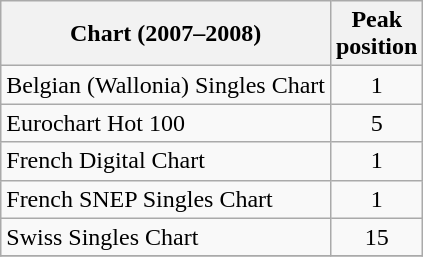<table class="wikitable sortable">
<tr>
<th>Chart (2007–2008)</th>
<th>Peak<br>position</th>
</tr>
<tr>
<td>Belgian (Wallonia) Singles Chart</td>
<td align="center">1</td>
</tr>
<tr>
<td>Eurochart Hot 100</td>
<td align="center">5</td>
</tr>
<tr>
<td>French Digital Chart</td>
<td align="center">1</td>
</tr>
<tr>
<td>French SNEP Singles Chart</td>
<td align="center">1</td>
</tr>
<tr>
<td>Swiss Singles Chart</td>
<td align="center">15</td>
</tr>
<tr>
</tr>
</table>
